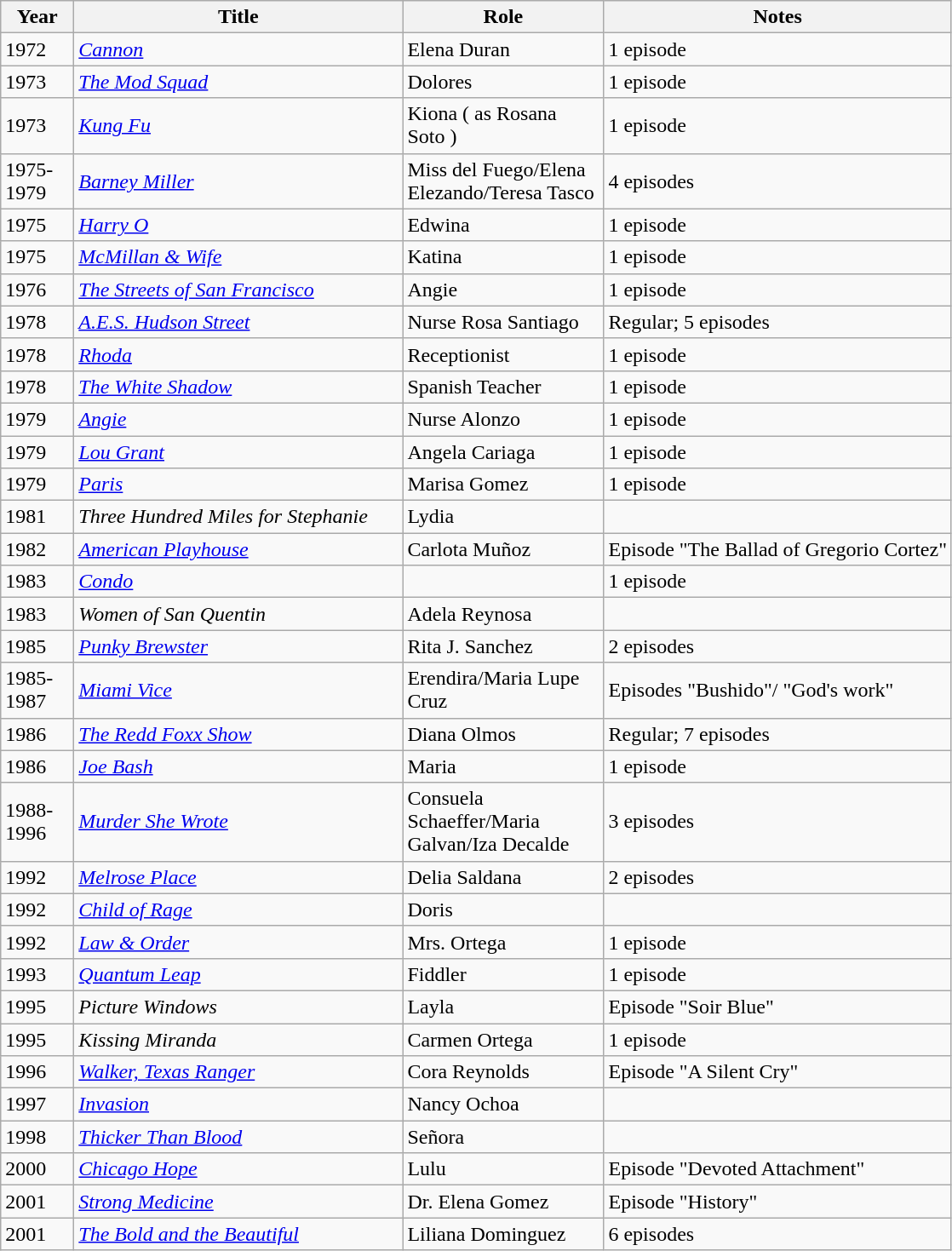<table class="wikitable sortable">
<tr>
<th style="width:50px;">Year</th>
<th style="width:250px;">Title</th>
<th style="width:150px;">Role</th>
<th class="unsortable">Notes</th>
</tr>
<tr>
<td>1972</td>
<td><em><a href='#'>Cannon</a></em></td>
<td>Elena Duran</td>
<td>1 episode</td>
</tr>
<tr>
<td>1973</td>
<td><em><a href='#'>The Mod Squad</a></em></td>
<td>Dolores</td>
<td>1 episode</td>
</tr>
<tr>
<td>1973</td>
<td><em><a href='#'>Kung Fu</a></em></td>
<td>Kiona ( as Rosana Soto )</td>
<td>1 episode</td>
</tr>
<tr>
<td>1975-1979</td>
<td><em><a href='#'>Barney Miller</a></em></td>
<td>Miss del Fuego/Elena Elezando/Teresa Tasco</td>
<td>4 episodes</td>
</tr>
<tr>
<td>1975</td>
<td><em><a href='#'>Harry O</a></em></td>
<td>Edwina</td>
<td>1 episode</td>
</tr>
<tr>
<td>1975</td>
<td><em><a href='#'>McMillan & Wife</a></em></td>
<td>Katina</td>
<td>1 episode</td>
</tr>
<tr>
<td>1976</td>
<td><em><a href='#'>The Streets of San Francisco</a></em></td>
<td>Angie</td>
<td>1 episode</td>
</tr>
<tr>
<td>1978</td>
<td><em><a href='#'>A.E.S. Hudson Street</a></em></td>
<td>Nurse Rosa Santiago</td>
<td>Regular; 5 episodes</td>
</tr>
<tr>
<td>1978</td>
<td><em><a href='#'>Rhoda</a></em></td>
<td>Receptionist</td>
<td>1 episode</td>
</tr>
<tr>
<td>1978</td>
<td><em><a href='#'>The White Shadow</a></em></td>
<td>Spanish Teacher</td>
<td>1 episode</td>
</tr>
<tr>
<td>1979</td>
<td><em><a href='#'>Angie</a></em></td>
<td>Nurse Alonzo</td>
<td>1 episode</td>
</tr>
<tr>
<td>1979</td>
<td><em><a href='#'>Lou Grant</a></em></td>
<td>Angela Cariaga</td>
<td>1 episode</td>
</tr>
<tr>
<td>1979</td>
<td><em><a href='#'>Paris</a></em></td>
<td>Marisa Gomez</td>
<td>1 episode</td>
</tr>
<tr>
<td>1981</td>
<td><em>Three Hundred Miles for Stephanie</em></td>
<td>Lydia</td>
<td></td>
</tr>
<tr>
<td>1982</td>
<td><em><a href='#'>American Playhouse</a></em></td>
<td>Carlota Muñoz</td>
<td>Episode "The Ballad of Gregorio Cortez"</td>
</tr>
<tr>
<td>1983</td>
<td><em><a href='#'>Condo</a></em></td>
<td></td>
<td>1 episode</td>
</tr>
<tr>
<td>1983</td>
<td><em>Women of San Quentin</em></td>
<td>Adela Reynosa</td>
<td></td>
</tr>
<tr>
<td>1985</td>
<td><em><a href='#'>Punky Brewster</a></em></td>
<td>Rita J. Sanchez</td>
<td>2 episodes</td>
</tr>
<tr>
<td>1985-1987</td>
<td><em><a href='#'>Miami Vice</a></em></td>
<td>Erendira/Maria Lupe Cruz</td>
<td>Episodes "Bushido"/ "God's work"</td>
</tr>
<tr>
<td>1986</td>
<td><em><a href='#'>The Redd Foxx Show</a></em></td>
<td>Diana Olmos</td>
<td>Regular; 7 episodes</td>
</tr>
<tr>
<td>1986</td>
<td><em><a href='#'>Joe Bash</a></em></td>
<td>Maria</td>
<td>1 episode</td>
</tr>
<tr>
<td>1988-1996</td>
<td><em><a href='#'>Murder She Wrote</a></em></td>
<td>Consuela Schaeffer/Maria Galvan/Iza Decalde</td>
<td>3 episodes</td>
</tr>
<tr>
<td>1992</td>
<td><em><a href='#'>Melrose Place</a></em></td>
<td>Delia Saldana</td>
<td>2 episodes</td>
</tr>
<tr>
<td>1992</td>
<td><em><a href='#'>Child of Rage</a></em></td>
<td>Doris</td>
<td></td>
</tr>
<tr>
<td>1992</td>
<td><em><a href='#'>Law & Order</a></em></td>
<td>Mrs. Ortega</td>
<td>1 episode</td>
</tr>
<tr>
<td>1993</td>
<td><em><a href='#'>Quantum Leap</a></em></td>
<td>Fiddler</td>
<td>1 episode</td>
</tr>
<tr>
<td>1995</td>
<td><em>Picture Windows</em></td>
<td>Layla</td>
<td>Episode "Soir Blue"</td>
</tr>
<tr>
<td>1995</td>
<td><em>Kissing Miranda</em></td>
<td>Carmen Ortega</td>
<td>1 episode</td>
</tr>
<tr>
<td>1996</td>
<td><em><a href='#'>Walker, Texas Ranger</a></em></td>
<td>Cora Reynolds</td>
<td>Episode "A Silent Cry"</td>
</tr>
<tr>
<td>1997</td>
<td><em><a href='#'>Invasion</a></em></td>
<td>Nancy Ochoa</td>
<td></td>
</tr>
<tr>
<td>1998</td>
<td><em><a href='#'>Thicker Than Blood</a></em></td>
<td>Señora</td>
<td></td>
</tr>
<tr>
<td>2000</td>
<td><em><a href='#'>Chicago Hope</a></em></td>
<td>Lulu</td>
<td>Episode "Devoted Attachment"</td>
</tr>
<tr>
<td>2001</td>
<td><em><a href='#'>Strong Medicine</a></em></td>
<td>Dr. Elena Gomez</td>
<td>Episode "History"</td>
</tr>
<tr>
<td>2001</td>
<td><em><a href='#'>The Bold and the Beautiful</a></em></td>
<td>Liliana Dominguez</td>
<td>6 episodes</td>
</tr>
</table>
